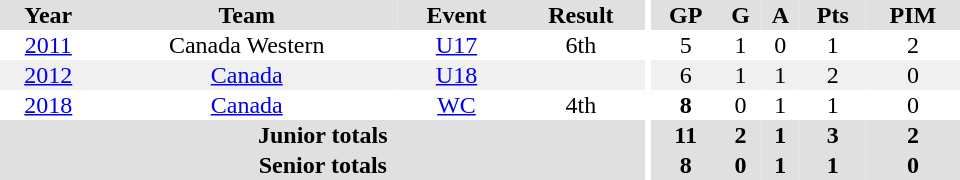<table border="0" cellpadding="1" cellspacing="0" ID="Table3" style="text-align:center; width:40em">
<tr ALIGN="center" bgcolor="#e0e0e0">
<th>Year</th>
<th>Team</th>
<th>Event</th>
<th>Result</th>
<th rowspan="101" bgcolor="#ffffff"></th>
<th>GP</th>
<th>G</th>
<th>A</th>
<th>Pts</th>
<th>PIM</th>
</tr>
<tr>
<td><a href='#'>2011</a></td>
<td>Canada Western</td>
<td><a href='#'>U17</a></td>
<td>6th</td>
<td>5</td>
<td>1</td>
<td>0</td>
<td>1</td>
<td>2</td>
</tr>
<tr bgcolor="#f0f0f0">
<td><a href='#'>2012</a></td>
<td><a href='#'>Canada</a></td>
<td><a href='#'>U18</a></td>
<td></td>
<td>6</td>
<td>1</td>
<td>1</td>
<td>2</td>
<td>0</td>
</tr>
<tr>
<td><a href='#'>2018</a></td>
<td><a href='#'>Canada</a></td>
<td><a href='#'>WC</a></td>
<td>4th</td>
<th>8</th>
<td>0</td>
<td>1</td>
<td>1</td>
<td>0</td>
</tr>
<tr bgcolor="#e0e0e0">
<th colspan=4>Junior totals</th>
<th>11</th>
<th>2</th>
<th>1</th>
<th>3</th>
<th>2</th>
</tr>
<tr bgcolor="#e0e0e0">
<th colspan="4">Senior totals</th>
<th>8</th>
<th>0</th>
<th>1</th>
<th>1</th>
<th>0</th>
</tr>
</table>
